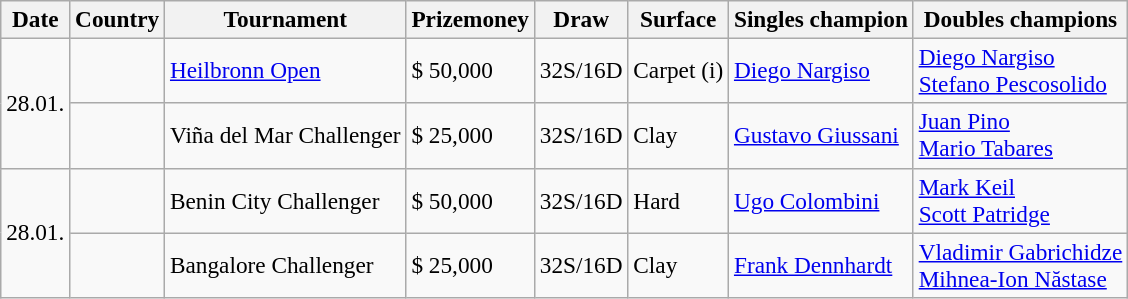<table class="sortable wikitable" style=font-size:97%>
<tr>
<th>Date</th>
<th>Country</th>
<th>Tournament</th>
<th>Prizemoney</th>
<th>Draw</th>
<th>Surface</th>
<th>Singles champion</th>
<th>Doubles champions</th>
</tr>
<tr>
<td rowspan="2">28.01.</td>
<td></td>
<td><a href='#'>Heilbronn Open</a></td>
<td>$ 50,000</td>
<td>32S/16D</td>
<td>Carpet (i)</td>
<td> <a href='#'>Diego Nargiso</a></td>
<td> <a href='#'>Diego Nargiso</a><br> <a href='#'>Stefano Pescosolido</a></td>
</tr>
<tr>
<td></td>
<td>Viña del Mar Challenger</td>
<td>$ 25,000</td>
<td>32S/16D</td>
<td>Clay</td>
<td> <a href='#'>Gustavo Giussani</a></td>
<td> <a href='#'>Juan Pino</a><br> <a href='#'>Mario Tabares</a></td>
</tr>
<tr>
<td rowspan="2">28.01.</td>
<td></td>
<td>Benin City Challenger</td>
<td>$ 50,000</td>
<td>32S/16D</td>
<td>Hard</td>
<td> <a href='#'>Ugo Colombini</a></td>
<td> <a href='#'>Mark Keil</a><br> <a href='#'>Scott Patridge</a></td>
</tr>
<tr>
<td></td>
<td>Bangalore Challenger</td>
<td>$ 25,000</td>
<td>32S/16D</td>
<td>Clay</td>
<td> <a href='#'>Frank Dennhardt</a></td>
<td> <a href='#'>Vladimir Gabrichidze</a><br> <a href='#'>Mihnea-Ion Năstase</a></td>
</tr>
</table>
